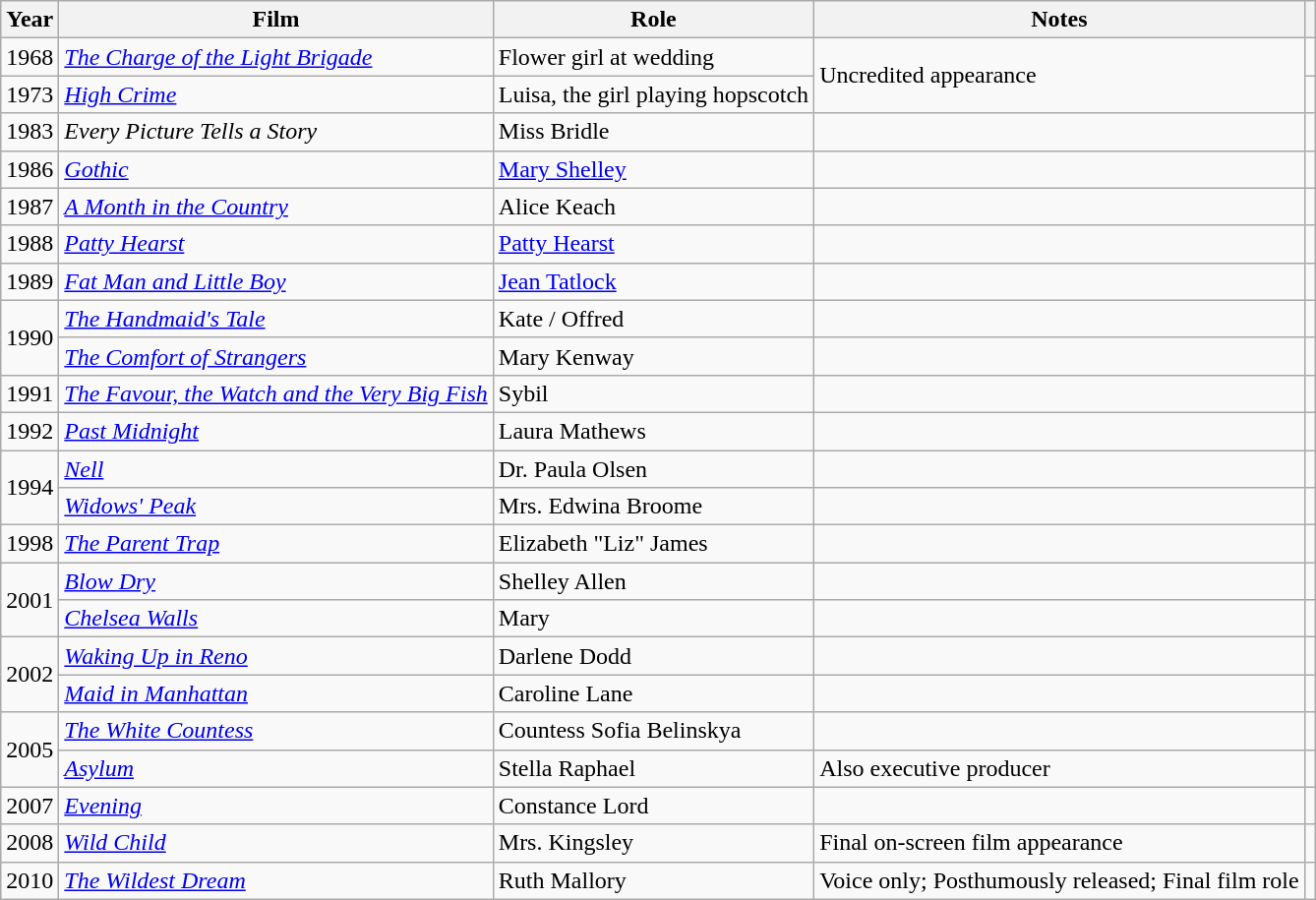<table class="wikitable sortable">
<tr>
<th>Year</th>
<th>Film</th>
<th>Role</th>
<th>Notes</th>
<th></th>
</tr>
<tr>
<td>1968</td>
<td><em><a href='#'>The Charge of the Light Brigade</a></em></td>
<td>Flower girl at wedding</td>
<td rowspan="2">Uncredited appearance</td>
<td></td>
</tr>
<tr>
<td>1973</td>
<td><em><a href='#'>High Crime</a></em></td>
<td>Luisa, the girl playing hopscotch</td>
<td></td>
</tr>
<tr>
<td>1983</td>
<td><em>Every Picture Tells a Story</em></td>
<td>Miss Bridle</td>
<td></td>
<td></td>
</tr>
<tr>
<td>1986</td>
<td><em><a href='#'>Gothic</a></em></td>
<td><a href='#'>Mary Shelley</a></td>
<td></td>
<td></td>
</tr>
<tr>
<td>1987</td>
<td><em><a href='#'>A Month in the Country</a></em></td>
<td>Alice Keach</td>
<td></td>
<td></td>
</tr>
<tr>
<td>1988</td>
<td><em><a href='#'>Patty Hearst</a></em></td>
<td><a href='#'>Patty Hearst</a></td>
<td></td>
<td></td>
</tr>
<tr>
<td>1989</td>
<td><em><a href='#'>Fat Man and Little Boy</a></em></td>
<td><a href='#'>Jean Tatlock</a></td>
<td></td>
<td></td>
</tr>
<tr>
<td rowspan="2">1990</td>
<td><em><a href='#'>The Handmaid's Tale</a></em></td>
<td>Kate / Offred</td>
<td></td>
<td></td>
</tr>
<tr>
<td><em><a href='#'>The Comfort of Strangers</a></em></td>
<td>Mary Kenway</td>
<td></td>
<td></td>
</tr>
<tr>
<td>1991</td>
<td><em><a href='#'>The Favour, the Watch and the Very Big Fish</a></em></td>
<td>Sybil</td>
<td></td>
<td></td>
</tr>
<tr>
<td>1992</td>
<td><em><a href='#'>Past Midnight</a></em></td>
<td>Laura Mathews</td>
<td></td>
<td></td>
</tr>
<tr>
<td rowspan="2">1994</td>
<td><em><a href='#'>Nell</a></em></td>
<td>Dr. Paula Olsen</td>
<td></td>
<td></td>
</tr>
<tr>
<td><em><a href='#'>Widows' Peak</a></em></td>
<td>Mrs. Edwina Broome</td>
<td></td>
<td></td>
</tr>
<tr>
<td>1998</td>
<td><em><a href='#'>The Parent Trap</a></em></td>
<td>Elizabeth "Liz" James</td>
<td></td>
<td></td>
</tr>
<tr>
<td rowspan="2">2001</td>
<td><em><a href='#'>Blow Dry</a></em></td>
<td>Shelley Allen</td>
<td></td>
<td></td>
</tr>
<tr>
<td><em><a href='#'>Chelsea Walls</a></em></td>
<td>Mary</td>
<td></td>
<td></td>
</tr>
<tr>
<td rowspan="2">2002</td>
<td><em><a href='#'>Waking Up in Reno</a></em></td>
<td>Darlene Dodd</td>
<td></td>
<td></td>
</tr>
<tr>
<td><em><a href='#'>Maid in Manhattan</a></em></td>
<td>Caroline Lane</td>
<td></td>
<td></td>
</tr>
<tr>
<td rowspan="2">2005</td>
<td><em><a href='#'>The White Countess</a></em></td>
<td>Countess Sofia Belinskya</td>
<td></td>
<td></td>
</tr>
<tr>
<td><em><a href='#'>Asylum</a></em></td>
<td>Stella Raphael</td>
<td>Also executive producer</td>
<td></td>
</tr>
<tr>
<td>2007</td>
<td><em><a href='#'>Evening</a></em></td>
<td>Constance Lord</td>
<td></td>
<td></td>
</tr>
<tr>
<td>2008</td>
<td><em><a href='#'>Wild Child</a></em></td>
<td>Mrs. Kingsley</td>
<td>Final on-screen film appearance</td>
<td></td>
</tr>
<tr>
<td>2010</td>
<td><em><a href='#'>The Wildest Dream</a></em></td>
<td>Ruth Mallory</td>
<td>Voice only; Posthumously released; Final film role</td>
<td></td>
</tr>
</table>
